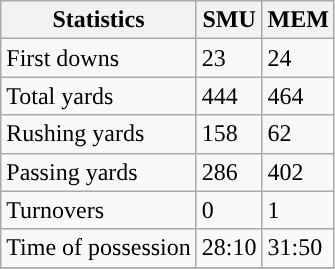<table class="wikitable" style="float: left;">
<tr>
<th>Statistics</th>
<th>SMU</th>
<th>MEM</th>
</tr>
<tr>
<td>First downs</td>
<td>23</td>
<td>24</td>
</tr>
<tr>
<td>Total yards</td>
<td>444</td>
<td>464</td>
</tr>
<tr>
<td>Rushing yards</td>
<td>158</td>
<td>62</td>
</tr>
<tr>
<td>Passing yards</td>
<td>286</td>
<td>402</td>
</tr>
<tr>
<td>Turnovers</td>
<td>0</td>
<td>1</td>
</tr>
<tr>
<td>Time of possession</td>
<td>28:10</td>
<td>31:50</td>
</tr>
<tr>
</tr>
</table>
